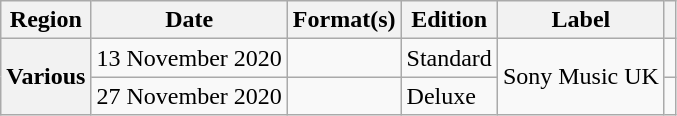<table class="wikitable plainrowheaders">
<tr>
<th scope="col">Region</th>
<th scope="col">Date</th>
<th scope="col">Format(s)</th>
<th scope="col">Edition</th>
<th scope="col">Label</th>
<th scope="col"></th>
</tr>
<tr>
<th scope="row" rowspan="2">Various</th>
<td>13 November 2020</td>
<td></td>
<td>Standard</td>
<td rowspan="2">Sony Music UK</td>
<td style="text-align:center;"></td>
</tr>
<tr>
<td>27 November 2020</td>
<td></td>
<td>Deluxe</td>
<td style="text-align:center;"></td>
</tr>
</table>
